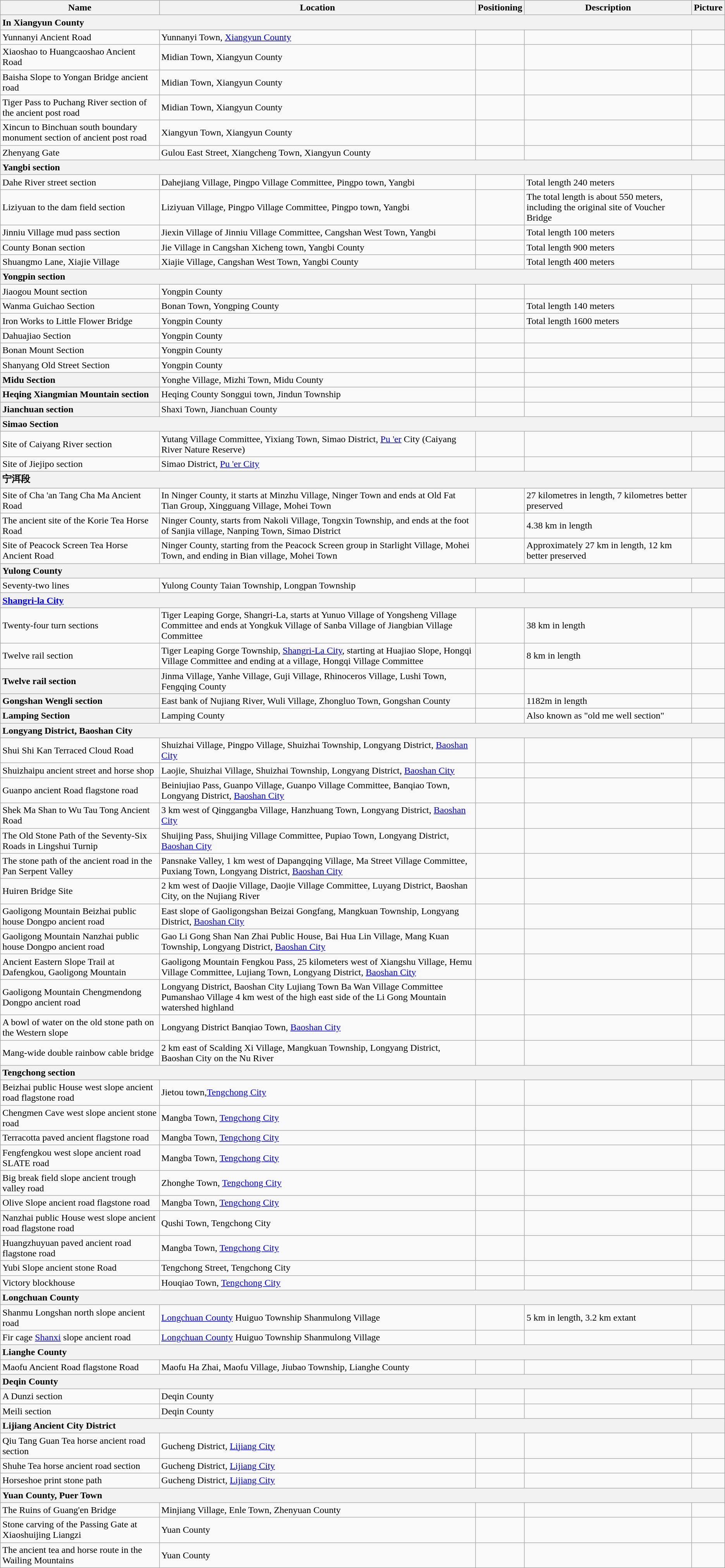<table class="wikitable">
<tr>
<th>Name</th>
<th>Location</th>
<th>Positioning</th>
<th>Description</th>
<th>Picture</th>
</tr>
<tr>
<th colspan="5" style="text-align: left;">In Xiangyun County</th>
</tr>
<tr>
<td>Yunnanyi Ancient Road</td>
<td>Yunnanyi Town, <a href='#'>Xiangyun County</a></td>
<td></td>
<td></td>
<td></td>
</tr>
<tr>
<td>Xiaoshao to Huangcaoshao Ancient Road</td>
<td>Midian Town, Xiangyun County</td>
<td></td>
<td></td>
<td></td>
</tr>
<tr>
<td>Baisha Slope to Yongan Bridge ancient road</td>
<td>Midian Town, Xiangyun County</td>
<td></td>
<td></td>
<td></td>
</tr>
<tr>
<td>Tiger Pass to Puchang River section of the ancient post road</td>
<td>Midian Town, Xiangyun County</td>
<td></td>
<td></td>
<td></td>
</tr>
<tr>
<td>Xincun to Binchuan south boundary monument section of ancient post road</td>
<td>Xiangyun Town, Xiangyun County</td>
<td></td>
<td></td>
<td></td>
</tr>
<tr>
<td>Zhenyang Gate</td>
<td>Gulou East Street, Xiangcheng Town, Xiangyun County</td>
<td></td>
<td></td>
<td></td>
</tr>
<tr>
<th colspan="5" style="text-align: left;">Yangbi section</th>
</tr>
<tr>
<td>Dahe River street section</td>
<td>Dahejiang Village, Pingpo Village Committee, Pingpo town, Yangbi</td>
<td></td>
<td>Total length 240 meters</td>
<td></td>
</tr>
<tr>
<td>Liziyuan to the dam field section</td>
<td>Liziyuan Village, Pingpo Village Committee, Pingpo town, Yangbi</td>
<td></td>
<td>The total length is about 550 meters, including the original site of Voucher Bridge</td>
<td></td>
</tr>
<tr>
<td>Jinniu Village mud pass section</td>
<td>Jiexin Village of Jinniu Village Committee, Cangshan West Town, Yangbi</td>
<td></td>
<td>Total length 100 meters</td>
<td></td>
</tr>
<tr>
<td>County Bonan section</td>
<td>Jie Village in Cangshan Xicheng town, Yangbi County</td>
<td></td>
<td>Total length 900 meters</td>
<td></td>
</tr>
<tr>
<td>Shuangmo Lane, Xiajie Village</td>
<td>Xiajie Village, Cangshan West Town, Yangbi County</td>
<td></td>
<td>Total length 400 meters</td>
<td></td>
</tr>
<tr>
<th colspan="5" style="text-align: left;">Yongpin section</th>
</tr>
<tr>
<td>Jiaogou Mount section</td>
<td>Yongpin County</td>
<td></td>
<td></td>
<td></td>
</tr>
<tr>
<td>Wanma Guichao Section</td>
<td>Bonan Town, Yongping County</td>
<td></td>
<td>Total length 140 meters</td>
<td></td>
</tr>
<tr>
<td>Iron Works to Little Flower Bridge</td>
<td>Yongpin County</td>
<td></td>
<td>Total length 1600 meters</td>
<td></td>
</tr>
<tr>
<td>Dahuajiao Section</td>
<td>Yongpin County</td>
<td></td>
<td></td>
<td></td>
</tr>
<tr>
<td>Bonan Mount Section</td>
<td>Yongpin County</td>
<td></td>
<td></td>
<td></td>
</tr>
<tr>
<td>Shanyang Old Street Section</td>
<td>Yongpin County</td>
<td></td>
<td></td>
<td></td>
</tr>
<tr>
<th style="text-align: left;">Midu Section</th>
<td>Yonghe Village, Mizhi Town, Midu County</td>
<td></td>
<td></td>
<td></td>
</tr>
<tr>
<th style="text-align: left;">Heqing Xiangmian Mountain section</th>
<td>Heqing County Songgui town, Jindun Township</td>
<td></td>
<td></td>
<td></td>
</tr>
<tr>
<th style="text-align: left;">Jianchuan section</th>
<td>Shaxi Town, Jianchuan County</td>
<td></td>
<td></td>
<td></td>
</tr>
<tr>
<th colspan="5" style="text-align: left;">Simao Section</th>
</tr>
<tr>
<td>Site of Caiyang River section</td>
<td>Yutang Village Committee, Yixiang Town, Simao District, <a href='#'>Pu 'er</a> City (Caiyang River Nature Reserve)</td>
<td></td>
<td></td>
<td></td>
</tr>
<tr>
<td>Site of Jiejipo section</td>
<td>Simao District, <a href='#'>Pu 'er City</a></td>
<td></td>
<td></td>
<td></td>
</tr>
<tr>
<th colspan="5" style="text-align: left;">宁洱段</th>
</tr>
<tr>
<td>Site of Cha 'an Tang Cha Ma Ancient Road</td>
<td>In Ninger County, it starts at Minzhu Village, Ninger Town and ends at Old Fat Tian Group, Xingguang Village, Mohei Town</td>
<td></td>
<td>27 kilometres in length, 7 kilometres better preserved</td>
<td></td>
</tr>
<tr>
<td>The ancient site of the Korie Tea Horse Road</td>
<td>Ninger County, starts from Nakoli Village, Tongxin Township, and ends at the foot of Sanjia village, Nanping Town, Simao District</td>
<td></td>
<td>4.38 km in length</td>
<td></td>
</tr>
<tr>
<td>Site of Peacock Screen Tea Horse Ancient Road</td>
<td>Ninger County, starting from the Peacock Screen group in Starlight Village, Mohei Town, and ending in Bian village, Mohei Town</td>
<td></td>
<td>Approximately 27 km in length, 12 km better preserved</td>
<td></td>
</tr>
<tr>
<th colspan="5" style="text-align: left;">Yulong County</th>
</tr>
<tr>
<td>Seventy-two lines</td>
<td>Yulong County Taian Township, Longpan Township</td>
<td></td>
<td></td>
<td></td>
</tr>
<tr>
<th colspan="5" style="text-align: left;"><a href='#'>Shangri-la City</a></th>
</tr>
<tr>
<td>Twenty-four turn sections</td>
<td>Tiger Leaping Gorge, Shangri-La, starts at Yunuo Village of Yongsheng Village Committee and ends at Yongkuk Village of Sanba Village of Jiangbian Village Committee</td>
<td></td>
<td>38 km in length</td>
<td></td>
</tr>
<tr>
<td>Twelve rail section</td>
<td>Tiger Leaping Gorge Township, <a href='#'>Shangri-La City</a>, starting at Huajiao Slope, Hongqi Village Committee and ending at a village, Hongqi Village Committee</td>
<td></td>
<td>8 km in length</td>
<td></td>
</tr>
<tr>
<th style="text-align: left;">Twelve rail section</th>
<td>Jinma Village, Yanhe Village, Guji Village, Rhinoceros Village, Lushi Town, Fengqing County</td>
<td></td>
<td></td>
<td></td>
</tr>
<tr>
<th style="text-align: left;">Gongshan Wengli section</th>
<td>East bank of Nujiang River, Wuli Village, Zhongluo Town, Gongshan County</td>
<td></td>
<td>1182m in length</td>
<td></td>
</tr>
<tr>
<th style="text-align: left;">Lamping Section</th>
<td>Lamping County</td>
<td></td>
<td>Also known as "old me well section"</td>
<td></td>
</tr>
<tr>
<th colspan="5" style="text-align: left;">Longyang District, Baoshan City</th>
</tr>
<tr>
<td>Shui Shi Kan Terraced Cloud Road</td>
<td>Shuizhai Village, Pingpo Village, Shuizhai Township, Longyang District, <a href='#'>Baoshan City</a></td>
<td></td>
<td></td>
<td></td>
</tr>
<tr>
<td>Shuizhaipu ancient street and horse shop</td>
<td>Laojie, Shuizhai Village, Shuizhai Township, Longyang District, <a href='#'>Baoshan City</a></td>
<td></td>
<td></td>
<td></td>
</tr>
<tr>
<td>Guanpo ancient Road flagstone road</td>
<td>Beiniujiao Pass, Guanpo Village, Guanpo Village Committee, Banqiao Town, Longyang District, <a href='#'>Baoshan City</a></td>
<td></td>
<td></td>
<td></td>
</tr>
<tr>
<td>Shek Ma Shan to Wu Tau Tong Ancient Road</td>
<td>3 km west of Qinggangba Village, Hanzhuang Town, Longyang District, <a href='#'>Baoshan City</a></td>
<td></td>
<td></td>
<td></td>
</tr>
<tr>
<td>The Old Stone Path of the Seventy-Six Roads in Lingshui Turnip</td>
<td>Shuijing Pass, Shuijing Village Committee, Pupiao Town, Longyang District, <a href='#'>Baoshan City</a></td>
<td></td>
<td></td>
<td></td>
</tr>
<tr>
<td>The stone path of the ancient road in the Pan Serpent Valley</td>
<td>Pansnake Valley, 1 km west of Dapangqing Village, Ma Street Village Committee, Puxiang Town, Longyang District, <a href='#'>Baoshan City</a></td>
<td></td>
<td></td>
<td></td>
</tr>
<tr>
<td>Huiren Bridge Site</td>
<td>2 km west of Daojie Village, Daojie Village Committee, Luyang District, Baoshan City, on the Nujiang River</td>
<td></td>
<td></td>
<td></td>
</tr>
<tr>
<td>Gaoligong Mountain Beizhai public house Dongpo ancient road</td>
<td>East slope of Gaoligongshan Beizai Gongfang, Mangkuan Township, Longyang District, <a href='#'>Baoshan City</a></td>
<td></td>
<td></td>
<td></td>
</tr>
<tr>
<td>Gaoligong Mountain Nanzhai public house Dongpo ancient road</td>
<td>Gao Li Gong Shan Nan Zhai Public House, Bai Hua Lin Village, Mang Kuan Township, Longyang District, <a href='#'>Baoshan City</a></td>
<td></td>
<td></td>
<td></td>
</tr>
<tr>
<td>Ancient Eastern Slope Trail at Dafengkou, Gaoligong Mountain</td>
<td>Gaoligong Mountain Fengkou Pass, 25 kilometers west of Xiangshu Village, Hemu Village Committee, Lujiang Town, Longyang District, <a href='#'>Baoshan City</a></td>
<td></td>
<td></td>
<td></td>
</tr>
<tr>
<td>Gaoligong Mountain Chengmendong Dongpo ancient road</td>
<td>Longyang District, Baoshan City Lujiang Town Ba Wan Village Committee Pumanshao Village 4 km west of the high east side of the Li Gong Mountain watershed highland</td>
<td></td>
<td></td>
<td></td>
</tr>
<tr>
<td>A bowl of water on the old stone path on the Western slope</td>
<td>Longyang District Banqiao Town, <a href='#'>Baoshan City</a></td>
<td></td>
<td></td>
<td></td>
</tr>
<tr>
<td>Mang-wide double rainbow cable bridge</td>
<td>2 km east of Scalding Xi Village, Mangkuan Township, Longyang District, Baoshan City on the Nu River</td>
<td></td>
<td></td>
<td></td>
</tr>
<tr>
<th colspan="5" style="text-align: left;">Tengchong section</th>
</tr>
<tr>
<td>Beizhai public House west slope ancient road flagstone road</td>
<td>Jietou town,<a href='#'>Tengchong City</a></td>
<td></td>
<td></td>
<td></td>
</tr>
<tr>
<td>Chengmen Cave west slope ancient stone road</td>
<td>Mangba Town, <a href='#'>Tengchong City</a></td>
<td></td>
<td></td>
<td></td>
</tr>
<tr>
<td>Terracotta paved ancient flagstone road</td>
<td>Mangba Town, <a href='#'>Tengchong City</a></td>
<td></td>
<td></td>
<td></td>
</tr>
<tr>
<td>Fengfengkou west slope ancient road SLATE road</td>
<td>Mangba Town, <a href='#'>Tengchong City</a></td>
<td></td>
<td></td>
<td></td>
</tr>
<tr>
<td>Big break field slope ancient trough valley road</td>
<td>Zhonghe Town, <a href='#'>Tengchong City</a></td>
<td></td>
<td></td>
<td></td>
</tr>
<tr>
<td>Olive Slope ancient road flagstone road</td>
<td>Mangba Town, <a href='#'>Tengchong City</a></td>
<td></td>
<td></td>
<td></td>
</tr>
<tr>
<td>Nanzhai public House west slope ancient road flagstone road</td>
<td>Qushi Town, Tengchong City</td>
<td></td>
<td></td>
<td></td>
</tr>
<tr>
<td>Huangzhuyuan paved ancient road flagstone road</td>
<td>Mangba Town, <a href='#'>Tengchong City</a></td>
<td></td>
<td></td>
<td></td>
</tr>
<tr>
<td>Yubi Slope ancient stone Road</td>
<td>Tengchong Street, Tengchong City</td>
<td></td>
<td></td>
<td></td>
</tr>
<tr>
<td>Victory blockhouse</td>
<td>Houqiao Town, <a href='#'>Tengchong City</a></td>
<td></td>
<td></td>
<td></td>
</tr>
<tr>
<th colspan="5" style="text-align: left;">Longchuan County</th>
</tr>
<tr>
<td>Shanmu Longshan north slope ancient road</td>
<td><a href='#'>Longchuan County</a> Huiguo Township Shanmulong Village</td>
<td></td>
<td>5 km in length, 3.2 km extant</td>
<td></td>
</tr>
<tr>
<td>Fir cage <a href='#'>Shanxi</a> slope ancient road</td>
<td><a href='#'>Longchuan County</a> Huiguo Township Shanmulong Village</td>
<td></td>
<td></td>
<td></td>
</tr>
<tr>
<th colspan="5" style="text-align: left;">Lianghe County</th>
</tr>
<tr>
<td>Maofu Ancient Road flagstone Road</td>
<td>Maofu Ha Zhai, Maofu Village, Jiubao Township, Lianghe County</td>
<td></td>
<td></td>
<td></td>
</tr>
<tr>
<th colspan="5" style="text-align: left;">Deqin County</th>
</tr>
<tr>
<td>A Dunzi section</td>
<td>Deqin County</td>
<td></td>
<td></td>
<td></td>
</tr>
<tr>
<td>Meili section</td>
<td>Deqin County</td>
<td></td>
<td></td>
<td></td>
</tr>
<tr>
<th colspan="5" style="text-align: left;">Lijiang Ancient City District</th>
</tr>
<tr>
<td>Qiu Tang Guan Tea horse ancient road section</td>
<td>Gucheng District, <a href='#'>Lijiang City</a></td>
<td></td>
<td></td>
<td></td>
</tr>
<tr>
<td>Shuhe Tea horse ancient road section</td>
<td>Gucheng District, <a href='#'>Lijiang City</a></td>
<td></td>
<td></td>
<td></td>
</tr>
<tr>
<td>Horseshoe print stone path</td>
<td>Gucheng District, <a href='#'>Lijiang City</a></td>
<td></td>
<td></td>
<td></td>
</tr>
<tr>
<th colspan="5" style="text-align: left;">Yuan County, Puer Town</th>
</tr>
<tr>
<td>The Ruins of Guang'en Bridge</td>
<td>Minjiang Village, Enle Town, Zhenyuan County</td>
<td></td>
<td></td>
<td></td>
</tr>
<tr>
<td>Stone carving of the Passing Gate at Xiaoshuijing Liangzi</td>
<td>Yuan County</td>
<td></td>
<td></td>
<td></td>
</tr>
<tr>
<td>The ancient tea and horse route in the Wailing Mountains</td>
<td>Yuan County</td>
<td></td>
<td></td>
<td></td>
</tr>
</table>
